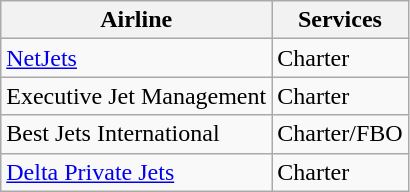<table class="wikitable">
<tr>
<th>Airline</th>
<th>Services</th>
</tr>
<tr>
<td><a href='#'>NetJets</a></td>
<td>Charter</td>
</tr>
<tr>
<td>Executive Jet Management</td>
<td>Charter</td>
</tr>
<tr>
<td>Best Jets International</td>
<td>Charter/FBO</td>
</tr>
<tr>
<td><a href='#'>Delta Private Jets</a></td>
<td>Charter</td>
</tr>
</table>
